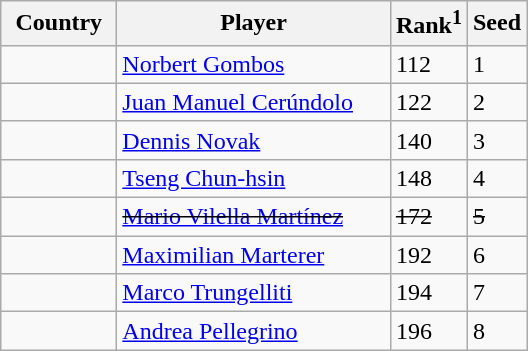<table class="sortable wikitable">
<tr>
<th width="70">Country</th>
<th width="175">Player</th>
<th>Rank<sup>1</sup></th>
<th>Seed</th>
</tr>
<tr>
<td></td>
<td><a href='#'>Norbert Gombos</a></td>
<td>112</td>
<td>1</td>
</tr>
<tr>
<td></td>
<td><a href='#'>Juan Manuel Cerúndolo</a></td>
<td>122</td>
<td>2</td>
</tr>
<tr>
<td></td>
<td><a href='#'>Dennis Novak</a></td>
<td>140</td>
<td>3</td>
</tr>
<tr>
<td></td>
<td><a href='#'>Tseng Chun-hsin</a></td>
<td>148</td>
<td>4</td>
</tr>
<tr>
<td><s></s></td>
<td><s><a href='#'>Mario Vilella Martínez</a></s></td>
<td><s>172</s></td>
<td><s>5</s></td>
</tr>
<tr>
<td></td>
<td><a href='#'>Maximilian Marterer</a></td>
<td>192</td>
<td>6</td>
</tr>
<tr>
<td></td>
<td><a href='#'>Marco Trungelliti</a></td>
<td>194</td>
<td>7</td>
</tr>
<tr>
<td></td>
<td><a href='#'>Andrea Pellegrino</a></td>
<td>196</td>
<td>8</td>
</tr>
</table>
